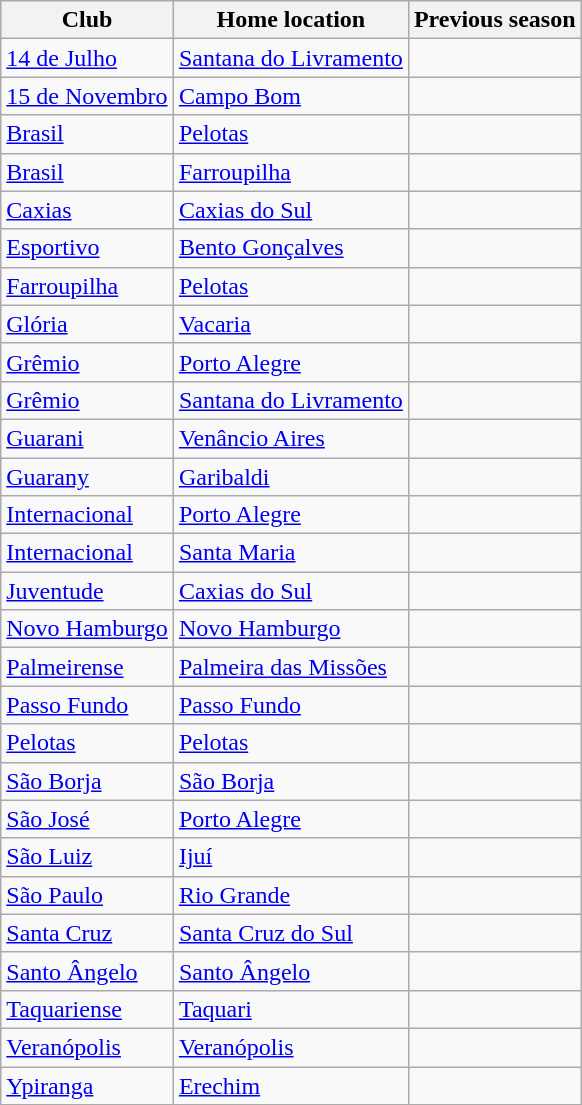<table class="wikitable sortable">
<tr>
<th>Club</th>
<th>Home location</th>
<th>Previous season</th>
</tr>
<tr>
<td><a href='#'>14 de Julho</a></td>
<td><a href='#'>Santana do Livramento</a></td>
<td></td>
</tr>
<tr>
<td><a href='#'>15 de Novembro</a></td>
<td><a href='#'>Campo Bom</a></td>
<td></td>
</tr>
<tr>
<td><a href='#'>Brasil</a></td>
<td><a href='#'>Pelotas</a></td>
<td></td>
</tr>
<tr>
<td><a href='#'>Brasil</a></td>
<td><a href='#'>Farroupilha</a></td>
<td></td>
</tr>
<tr>
<td><a href='#'>Caxias</a></td>
<td><a href='#'>Caxias do Sul</a></td>
<td></td>
</tr>
<tr>
<td><a href='#'>Esportivo</a></td>
<td><a href='#'>Bento Gonçalves</a></td>
<td></td>
</tr>
<tr>
<td><a href='#'>Farroupilha</a></td>
<td><a href='#'>Pelotas</a></td>
<td></td>
</tr>
<tr>
<td><a href='#'>Glória</a></td>
<td><a href='#'>Vacaria</a></td>
<td></td>
</tr>
<tr>
<td><a href='#'>Grêmio</a></td>
<td><a href='#'>Porto Alegre</a></td>
<td></td>
</tr>
<tr>
<td><a href='#'>Grêmio</a></td>
<td><a href='#'>Santana do Livramento</a></td>
<td></td>
</tr>
<tr>
<td><a href='#'>Guarani</a></td>
<td><a href='#'>Venâncio Aires</a></td>
<td></td>
</tr>
<tr>
<td><a href='#'>Guarany</a></td>
<td><a href='#'>Garibaldi</a></td>
<td></td>
</tr>
<tr>
<td><a href='#'>Internacional</a></td>
<td><a href='#'>Porto Alegre</a></td>
<td></td>
</tr>
<tr>
<td><a href='#'>Internacional</a></td>
<td><a href='#'>Santa Maria</a></td>
<td></td>
</tr>
<tr>
<td><a href='#'>Juventude</a></td>
<td><a href='#'>Caxias do Sul</a></td>
<td></td>
</tr>
<tr>
<td><a href='#'>Novo Hamburgo</a></td>
<td><a href='#'>Novo Hamburgo</a></td>
<td></td>
</tr>
<tr>
<td><a href='#'>Palmeirense</a></td>
<td><a href='#'>Palmeira das Missões</a></td>
<td></td>
</tr>
<tr>
<td><a href='#'>Passo Fundo</a></td>
<td><a href='#'>Passo Fundo</a></td>
<td></td>
</tr>
<tr>
<td><a href='#'>Pelotas</a></td>
<td><a href='#'>Pelotas</a></td>
<td></td>
</tr>
<tr>
<td><a href='#'>São Borja</a></td>
<td><a href='#'>São Borja</a></td>
<td></td>
</tr>
<tr>
<td><a href='#'>São José</a></td>
<td><a href='#'>Porto Alegre</a></td>
<td></td>
</tr>
<tr>
<td><a href='#'>São Luiz</a></td>
<td><a href='#'>Ijuí</a></td>
<td></td>
</tr>
<tr>
<td><a href='#'>São Paulo</a></td>
<td><a href='#'>Rio Grande</a></td>
<td></td>
</tr>
<tr>
<td><a href='#'>Santa Cruz</a></td>
<td><a href='#'>Santa Cruz do Sul</a></td>
<td></td>
</tr>
<tr>
<td><a href='#'>Santo Ângelo</a></td>
<td><a href='#'>Santo Ângelo</a></td>
<td></td>
</tr>
<tr>
<td><a href='#'>Taquariense</a></td>
<td><a href='#'>Taquari</a></td>
<td></td>
</tr>
<tr>
<td><a href='#'>Veranópolis</a></td>
<td><a href='#'>Veranópolis</a></td>
<td></td>
</tr>
<tr>
<td><a href='#'>Ypiranga</a></td>
<td><a href='#'>Erechim</a></td>
<td></td>
</tr>
<tr>
</tr>
</table>
